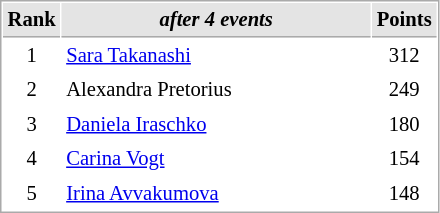<table cellspacing="1" cellpadding="3" style="border:1px solid #aaa; font-size:86%;">
<tr style="background:#e4e4e4;">
<th style="border-bottom:1px solid #aaa; width:10px;">Rank</th>
<th style="border-bottom:1px solid #aaa; width:200px;"><em>after 4 events</em></th>
<th style="border-bottom:1px solid #aaa; width:20px;">Points</th>
</tr>
<tr>
<td align=center>1</td>
<td> <a href='#'>Sara Takanashi</a></td>
<td align=center>312</td>
</tr>
<tr>
<td align=center>2</td>
<td> Alexandra Pretorius</td>
<td align=center>249</td>
</tr>
<tr>
<td align=center>3</td>
<td> <a href='#'>Daniela Iraschko</a></td>
<td align=center>180</td>
</tr>
<tr>
<td align=center>4</td>
<td> <a href='#'>Carina Vogt</a></td>
<td align=center>154</td>
</tr>
<tr>
<td align=center>5</td>
<td> <a href='#'>Irina Avvakumova</a></td>
<td align=center>148</td>
</tr>
</table>
